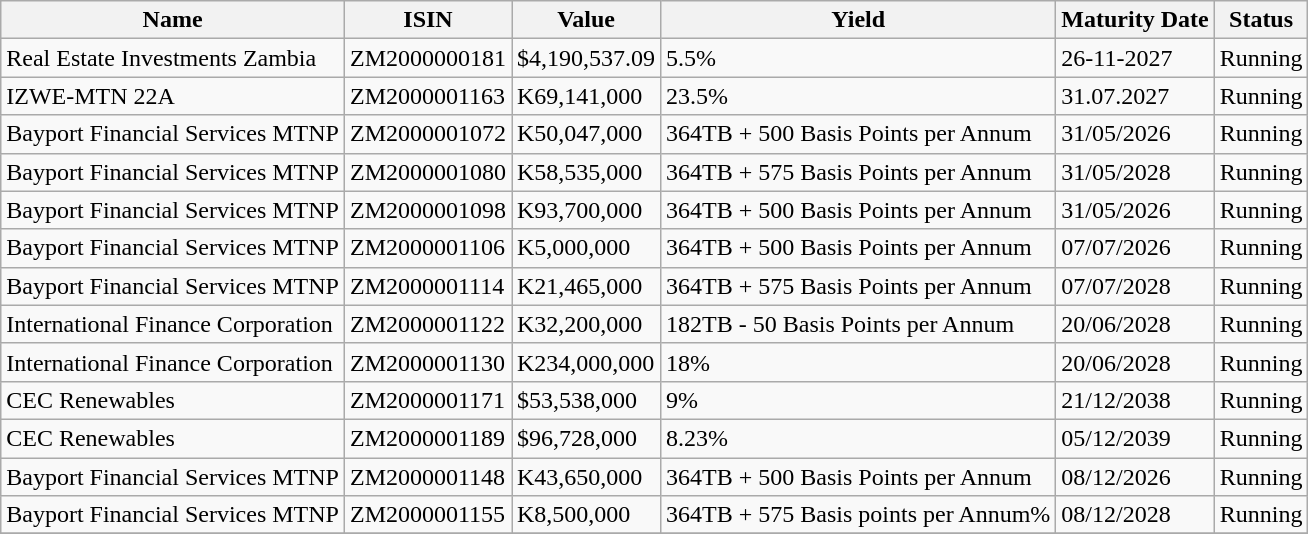<table class="wikitable">
<tr>
<th>Name</th>
<th>ISIN</th>
<th>Value</th>
<th>Yield</th>
<th>Maturity Date</th>
<th>Status</th>
</tr>
<tr>
<td>Real Estate Investments Zambia</td>
<td>ZM2000000181</td>
<td>$4,190,537.09</td>
<td>5.5%</td>
<td>26-11-2027</td>
<td>Running</td>
</tr>
<tr>
<td>IZWE-MTN 22A</td>
<td>ZM2000001163</td>
<td>K69,141,000</td>
<td>23.5%</td>
<td>31.07.2027</td>
<td>Running</td>
</tr>
<tr>
<td>Bayport Financial Services MTNP</td>
<td>ZM2000001072</td>
<td>K50,047,000</td>
<td>364TB + 500 Basis Points per Annum</td>
<td>31/05/2026</td>
<td>Running</td>
</tr>
<tr>
<td>Bayport Financial Services MTNP</td>
<td>ZM2000001080</td>
<td>K58,535,000</td>
<td>364TB + 575 Basis Points per Annum</td>
<td>31/05/2028</td>
<td>Running</td>
</tr>
<tr>
<td>Bayport Financial Services MTNP</td>
<td>ZM2000001098</td>
<td>K93,700,000</td>
<td>364TB + 500 Basis Points per Annum</td>
<td>31/05/2026</td>
<td>Running</td>
</tr>
<tr>
<td>Bayport Financial Services MTNP</td>
<td>ZM2000001106</td>
<td>K5,000,000</td>
<td>364TB + 500 Basis Points per Annum</td>
<td>07/07/2026</td>
<td>Running</td>
</tr>
<tr>
<td>Bayport Financial Services MTNP</td>
<td>ZM2000001114</td>
<td>K21,465,000</td>
<td>364TB + 575 Basis Points per Annum</td>
<td>07/07/2028</td>
<td>Running</td>
</tr>
<tr>
<td>International Finance Corporation</td>
<td>ZM2000001122</td>
<td>K32,200,000</td>
<td>182TB - 50 Basis Points per Annum</td>
<td>20/06/2028</td>
<td>Running</td>
</tr>
<tr>
<td>International Finance Corporation</td>
<td>ZM2000001130</td>
<td>K234,000,000</td>
<td>18%</td>
<td>20/06/2028</td>
<td>Running</td>
</tr>
<tr>
<td>CEC Renewables</td>
<td>ZM2000001171</td>
<td>$53,538,000</td>
<td>9%</td>
<td>21/12/2038</td>
<td>Running</td>
</tr>
<tr>
<td>CEC Renewables</td>
<td>ZM2000001189</td>
<td>$96,728,000</td>
<td>8.23%</td>
<td>05/12/2039</td>
<td>Running</td>
</tr>
<tr>
<td>Bayport Financial Services MTNP</td>
<td>ZM2000001148</td>
<td>K43,650,000</td>
<td>364TB + 500 Basis Points per Annum</td>
<td>08/12/2026</td>
<td>Running</td>
</tr>
<tr>
<td>Bayport Financial Services MTNP</td>
<td>ZM2000001155</td>
<td>K8,500,000</td>
<td>364TB + 575 Basis points per Annum%</td>
<td>08/12/2028</td>
<td>Running</td>
</tr>
<tr>
</tr>
</table>
